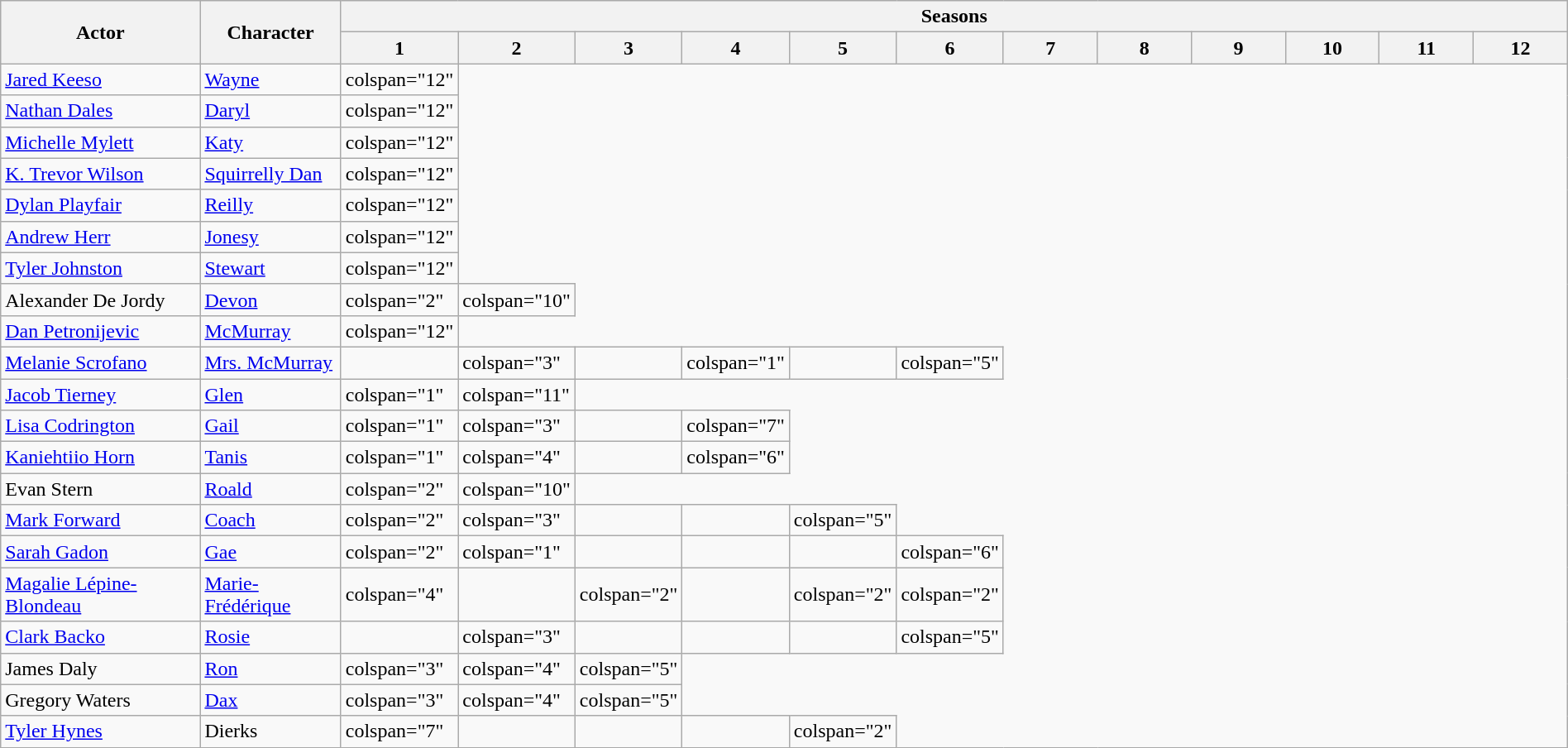<table class="wikitable plainrowheaders" style="width:100%">
<tr>
<th scope="col" rowspan="2" style="width:fit-content">Actor</th>
<th scope="col" rowspan="2" style="width:fit-content">Character</th>
<th scope="col" colspan="12">Seasons</th>
</tr>
<tr>
<th scope="col" style="width:6%;">1</th>
<th scope="col" style="width:6%;">2</th>
<th scope="col" style="width:6%;">3</th>
<th scope="col" style="width:6%;">4</th>
<th scope="col" style="width:6%;">5</th>
<th scope="col" style="width:6%;">6</th>
<th scope="col" style="width:6%;">7</th>
<th scope="col" style="width:6%;">8</th>
<th scope="col" style="width:6%;">9</th>
<th scope="col" style="width:6%;">10</th>
<th scope="col" style="width:6%;">11</th>
<th scope="col" style="width:6%;">12</th>
</tr>
<tr>
<td><a href='#'>Jared Keeso</a></td>
<td><a href='#'>Wayne</a></td>
<td>colspan="12" </td>
</tr>
<tr>
<td><a href='#'>Nathan Dales</a></td>
<td><a href='#'>Daryl</a></td>
<td>colspan="12" </td>
</tr>
<tr>
<td><a href='#'>Michelle Mylett</a></td>
<td><a href='#'>Katy</a></td>
<td>colspan="12" </td>
</tr>
<tr>
<td><a href='#'>K. Trevor Wilson</a></td>
<td><a href='#'>Squirrelly Dan</a></td>
<td>colspan="12" </td>
</tr>
<tr>
<td><a href='#'>Dylan Playfair</a></td>
<td><a href='#'>Reilly</a></td>
<td>colspan="12" </td>
</tr>
<tr>
<td><a href='#'>Andrew Herr</a></td>
<td><a href='#'>Jonesy</a></td>
<td>colspan="12" </td>
</tr>
<tr>
<td><a href='#'>Tyler Johnston</a></td>
<td><a href='#'>Stewart</a></td>
<td>colspan="12" </td>
</tr>
<tr>
<td>Alexander De Jordy</td>
<td><a href='#'>Devon</a></td>
<td>colspan="2" </td>
<td>colspan="10" </td>
</tr>
<tr>
<td><a href='#'>Dan Petronijevic</a></td>
<td><a href='#'>McMurray</a></td>
<td>colspan="12" </td>
</tr>
<tr>
<td><a href='#'>Melanie Scrofano</a></td>
<td><a href='#'>Mrs. McMurray</a></td>
<td></td>
<td>colspan="3" </td>
<td></td>
<td>colspan="1" </td>
<td></td>
<td>colspan="5" </td>
</tr>
<tr>
<td><a href='#'>Jacob Tierney</a></td>
<td><a href='#'>Glen</a></td>
<td>colspan="1" </td>
<td>colspan="11" </td>
</tr>
<tr>
<td><a href='#'>Lisa Codrington</a></td>
<td><a href='#'>Gail</a></td>
<td>colspan="1" </td>
<td>colspan="3" </td>
<td></td>
<td>colspan="7" </td>
</tr>
<tr>
<td><a href='#'>Kaniehtiio Horn</a></td>
<td><a href='#'>Tanis</a></td>
<td>colspan="1" </td>
<td>colspan="4" </td>
<td></td>
<td>colspan="6" </td>
</tr>
<tr>
<td>Evan Stern</td>
<td><a href='#'>Roald</a></td>
<td>colspan="2" </td>
<td>colspan="10" </td>
</tr>
<tr>
<td><a href='#'>Mark Forward</a></td>
<td><a href='#'>Coach</a></td>
<td>colspan="2" </td>
<td>colspan="3" </td>
<td></td>
<td></td>
<td>colspan="5" </td>
</tr>
<tr>
<td><a href='#'>Sarah Gadon</a></td>
<td><a href='#'>Gae</a></td>
<td>colspan="2" </td>
<td>colspan="1" </td>
<td></td>
<td></td>
<td></td>
<td>colspan="6" </td>
</tr>
<tr>
<td><a href='#'>Magalie Lépine-Blondeau</a></td>
<td><a href='#'>Marie-Frédérique</a></td>
<td>colspan="4" </td>
<td></td>
<td>colspan="2" </td>
<td></td>
<td>colspan="2" </td>
<td>colspan="2" </td>
</tr>
<tr>
<td><a href='#'>Clark Backo</a></td>
<td><a href='#'>Rosie</a></td>
<td></td>
<td>colspan="3" </td>
<td></td>
<td></td>
<td></td>
<td>colspan="5" </td>
</tr>
<tr>
<td>James Daly</td>
<td><a href='#'>Ron</a></td>
<td>colspan="3" </td>
<td>colspan="4" </td>
<td>colspan="5" </td>
</tr>
<tr>
<td>Gregory Waters</td>
<td><a href='#'>Dax</a></td>
<td>colspan="3" </td>
<td>colspan="4" </td>
<td>colspan="5" </td>
</tr>
<tr>
<td><a href='#'>Tyler Hynes</a></td>
<td>Dierks</td>
<td>colspan="7" </td>
<td></td>
<td></td>
<td></td>
<td>colspan="2" </td>
</tr>
<tr>
</tr>
</table>
